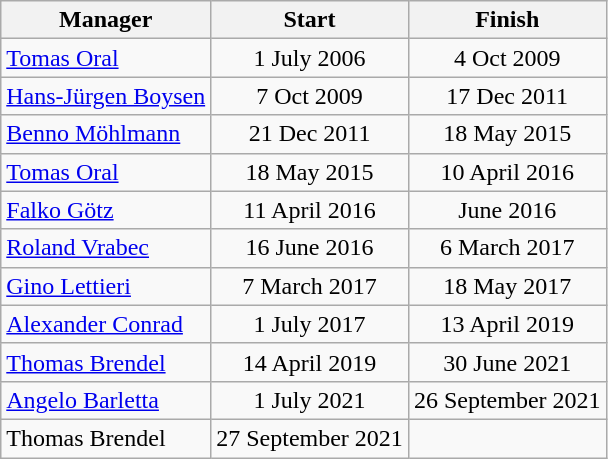<table class="wikitable">
<tr>
<th>Manager</th>
<th>Start</th>
<th>Finish</th>
</tr>
<tr align="center">
<td align="left"><a href='#'>Tomas Oral</a></td>
<td>1 July 2006</td>
<td>4 Oct 2009</td>
</tr>
<tr align="center">
<td align="left"><a href='#'>Hans-Jürgen Boysen</a></td>
<td>7 Oct 2009</td>
<td>17 Dec 2011</td>
</tr>
<tr align="center">
<td align="left"><a href='#'>Benno Möhlmann</a></td>
<td>21 Dec 2011</td>
<td>18 May 2015</td>
</tr>
<tr align="center">
<td align="left"><a href='#'>Tomas Oral</a></td>
<td>18 May 2015</td>
<td>10 April 2016</td>
</tr>
<tr align="center">
<td align="left"><a href='#'>Falko Götz</a></td>
<td>11 April 2016</td>
<td>June 2016</td>
</tr>
<tr align="center">
<td align="left"><a href='#'>Roland Vrabec</a></td>
<td>16 June 2016</td>
<td>6 March 2017</td>
</tr>
<tr align="center">
<td align="left"><a href='#'>Gino Lettieri</a></td>
<td>7 March 2017</td>
<td>18 May 2017</td>
</tr>
<tr align="center">
<td align="left"><a href='#'>Alexander Conrad</a></td>
<td>1 July 2017</td>
<td>13 April 2019</td>
</tr>
<tr align="center">
<td align="left"><a href='#'>Thomas Brendel</a></td>
<td>14 April 2019</td>
<td>30 June 2021</td>
</tr>
<tr align="center">
<td align="left"><a href='#'>Angelo Barletta</a></td>
<td>1 July 2021</td>
<td>26 September 2021</td>
</tr>
<tr align="center">
<td align="left">Thomas Brendel</td>
<td>27 September 2021</td>
<td></td>
</tr>
</table>
